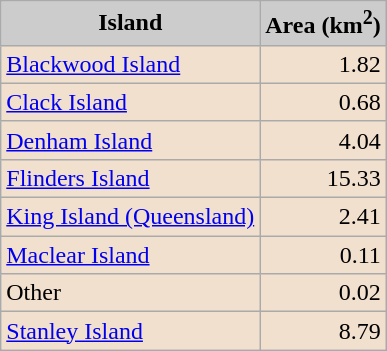<table class="wikitable sortable">
<tr>
<th style="background: #CCC;" class="unsortable">Island</th>
<th style="background: #CCC;">Area (km<sup>2</sup>)</th>
</tr>
<tr style="background:#F2E0CE;">
<td><a href='#'>Blackwood Island</a></td>
<td align="right">1.82</td>
</tr>
<tr style="background:#F2E0CE;">
<td><a href='#'>Clack Island</a></td>
<td align="right">0.68</td>
</tr>
<tr style="background:#F2E0CE;">
<td><a href='#'>Denham Island</a></td>
<td align="right">4.04</td>
</tr>
<tr style="background:#F2E0CE;">
<td><a href='#'>Flinders Island</a></td>
<td align="right">15.33</td>
</tr>
<tr style="background:#F2E0CE;">
<td><a href='#'>King Island (Queensland)</a></td>
<td align="right">2.41</td>
</tr>
<tr style="background:#F2E0CE;">
<td><a href='#'>Maclear Island</a></td>
<td align="right">0.11</td>
</tr>
<tr style="background:#F2E0CE;">
<td>Other</td>
<td align="right">0.02</td>
</tr>
<tr style="background:#F2E0CE;">
<td><a href='#'>Stanley Island</a></td>
<td align="right">8.79</td>
</tr>
</table>
